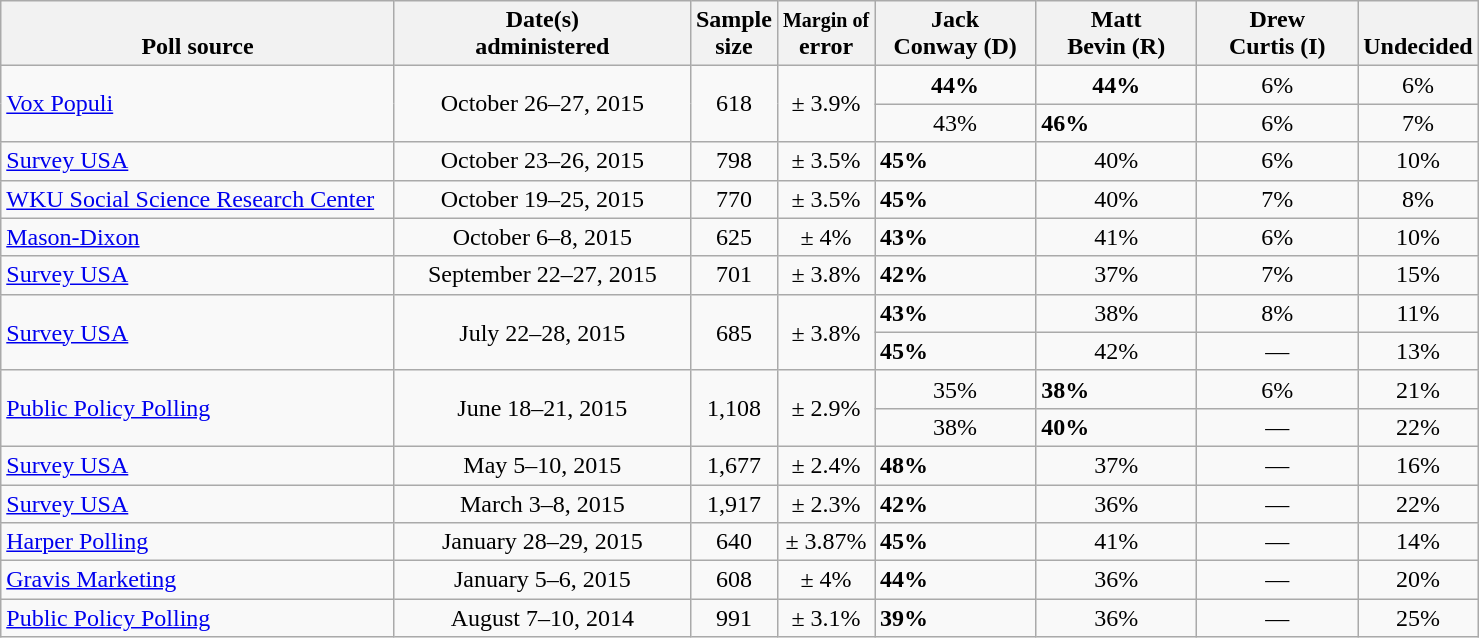<table class="wikitable">
<tr valign= bottom>
<th style="width:255px;">Poll source</th>
<th style="width:190px;">Date(s)<br>administered</th>
<th class=small>Sample<br>size</th>
<th><small>Margin of</small><br>error</th>
<th style="width:100px;">Jack<br>Conway (D)</th>
<th style="width:100px;">Matt<br>Bevin (R)</th>
<th style="width:100px;">Drew<br>Curtis (I)</th>
<th style="width:40px;">Undecided</th>
</tr>
<tr>
<td rowspan = 2><a href='#'>Vox Populi</a></td>
<td style="text-align:center;" rowspan="2">October 26–27, 2015</td>
<td style="text-align:center;" rowspan="2">618</td>
<td style="text-align:center;" rowspan="2">± 3.9%</td>
<td align=center><strong>44%</strong></td>
<td align=center><strong>44%</strong></td>
<td align=center>6%</td>
<td align=center>6%</td>
</tr>
<tr>
<td align=center>43%</td>
<td><strong>46%</strong></td>
<td align=center>6%</td>
<td align=center>7%</td>
</tr>
<tr>
<td><a href='#'>Survey USA</a></td>
<td align=center>October 23–26, 2015</td>
<td align=center>798</td>
<td align=center>± 3.5%</td>
<td><strong>45%</strong></td>
<td align=center>40%</td>
<td align=center>6%</td>
<td align=center>10%</td>
</tr>
<tr>
<td><a href='#'>WKU Social Science Research Center</a></td>
<td align=center>October 19–25, 2015</td>
<td align=center>770</td>
<td align=center>± 3.5%</td>
<td><strong>45%</strong></td>
<td align=center>40%</td>
<td align=center>7%</td>
<td align=center>8%</td>
</tr>
<tr>
<td><a href='#'>Mason-Dixon</a></td>
<td align=center>October 6–8, 2015</td>
<td align=center>625</td>
<td align=center>± 4%</td>
<td><strong>43%</strong></td>
<td align=center>41%</td>
<td align=center>6%</td>
<td align=center>10%</td>
</tr>
<tr>
<td><a href='#'>Survey USA</a></td>
<td align=center>September 22–27, 2015</td>
<td align=center>701</td>
<td align=center>± 3.8%</td>
<td><strong>42%</strong></td>
<td align=center>37%</td>
<td align=center>7%</td>
<td align=center>15%</td>
</tr>
<tr>
<td rowspan = 2><a href='#'>Survey USA</a></td>
<td style="text-align:center;" rowspan="2">July 22–28, 2015</td>
<td style="text-align:center;" rowspan="2">685</td>
<td style="text-align:center;" rowspan="2">± 3.8%</td>
<td><strong>43%</strong></td>
<td align=center>38%</td>
<td align=center>8%</td>
<td align=center>11%</td>
</tr>
<tr>
<td><strong>45%</strong></td>
<td align=center>42%</td>
<td align=center>—</td>
<td align=center>13%</td>
</tr>
<tr>
<td rowspan = 2><a href='#'>Public Policy Polling</a></td>
<td style="text-align:center;" rowspan="2">June 18–21, 2015</td>
<td style="text-align:center;" rowspan="2">1,108</td>
<td style="text-align:center;" rowspan="2">± 2.9%</td>
<td align=center>35%</td>
<td><strong>38%</strong></td>
<td align=center>6%</td>
<td align=center>21%</td>
</tr>
<tr>
<td align=center>38%</td>
<td><strong>40%</strong></td>
<td align=center>—</td>
<td align=center>22%</td>
</tr>
<tr>
<td><a href='#'>Survey USA</a></td>
<td align=center>May 5–10, 2015</td>
<td align=center>1,677</td>
<td align=center>± 2.4%</td>
<td><strong>48%</strong></td>
<td align=center>37%</td>
<td align=center>—</td>
<td align=center>16%</td>
</tr>
<tr>
<td><a href='#'>Survey USA</a></td>
<td align=center>March 3–8, 2015</td>
<td align=center>1,917</td>
<td align=center>± 2.3%</td>
<td><strong>42%</strong></td>
<td align=center>36%</td>
<td align=center>—</td>
<td align=center>22%</td>
</tr>
<tr>
<td><a href='#'>Harper Polling</a></td>
<td align=center>January 28–29, 2015</td>
<td align=center>640</td>
<td align=center>± 3.87%</td>
<td><strong>45%</strong></td>
<td align=center>41%</td>
<td align=center>—</td>
<td align=center>14%</td>
</tr>
<tr>
<td><a href='#'>Gravis Marketing</a></td>
<td align=center>January 5–6, 2015</td>
<td align=center>608</td>
<td align=center>± 4%</td>
<td><strong>44%</strong></td>
<td align=center>36%</td>
<td align=center>—</td>
<td align=center>20%</td>
</tr>
<tr>
<td><a href='#'>Public Policy Polling</a></td>
<td align=center>August 7–10, 2014</td>
<td align=center>991</td>
<td align=center>± 3.1%</td>
<td><strong>39%</strong></td>
<td align=center>36%</td>
<td align=center>—</td>
<td align=center>25%</td>
</tr>
</table>
